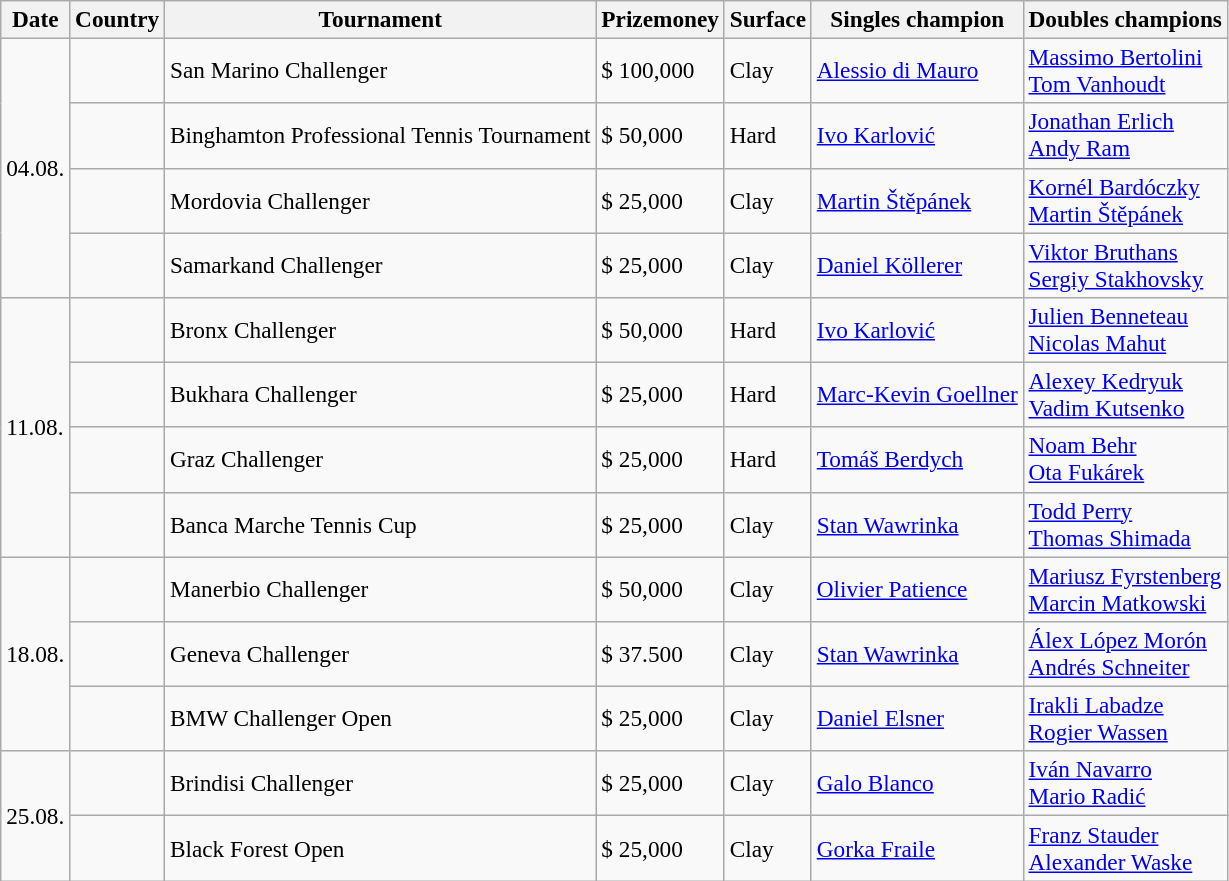<table class="sortable wikitable" style=font-size:97%>
<tr>
<th>Date</th>
<th>Country</th>
<th>Tournament</th>
<th>Prizemoney</th>
<th>Surface</th>
<th>Singles champion</th>
<th>Doubles champions</th>
</tr>
<tr>
<td rowspan="4">04.08.</td>
<td></td>
<td>San Marino Challenger</td>
<td>$ 100,000</td>
<td>Clay</td>
<td> <a href='#'>Alessio di Mauro</a></td>
<td> <a href='#'>Massimo Bertolini</a> <br>  <a href='#'>Tom Vanhoudt</a></td>
</tr>
<tr>
<td></td>
<td>Binghamton Professional Tennis Tournament</td>
<td>$ 50,000</td>
<td>Hard</td>
<td> <a href='#'>Ivo Karlović</a></td>
<td> <a href='#'>Jonathan Erlich</a> <br>  <a href='#'>Andy Ram</a></td>
</tr>
<tr>
<td></td>
<td>Mordovia Challenger</td>
<td>$ 25,000</td>
<td>Clay</td>
<td> <a href='#'>Martin Štěpánek</a></td>
<td> <a href='#'>Kornél Bardóczky</a><br> <a href='#'>Martin Štěpánek</a></td>
</tr>
<tr>
<td></td>
<td>Samarkand Challenger</td>
<td>$ 25,000</td>
<td>Clay</td>
<td> <a href='#'>Daniel Köllerer</a></td>
<td> <a href='#'>Viktor Bruthans</a> <br>  <a href='#'>Sergiy Stakhovsky</a></td>
</tr>
<tr>
<td rowspan="4">11.08.</td>
<td></td>
<td>Bronx Challenger</td>
<td>$ 50,000</td>
<td>Hard</td>
<td> <a href='#'>Ivo Karlović</a></td>
<td> <a href='#'>Julien Benneteau</a><br> <a href='#'>Nicolas Mahut</a></td>
</tr>
<tr>
<td></td>
<td>Bukhara Challenger</td>
<td>$ 25,000</td>
<td>Hard</td>
<td> <a href='#'>Marc-Kevin Goellner</a></td>
<td> <a href='#'>Alexey Kedryuk</a><br> <a href='#'>Vadim Kutsenko</a></td>
</tr>
<tr>
<td></td>
<td>Graz Challenger</td>
<td>$ 25,000</td>
<td>Hard</td>
<td> <a href='#'>Tomáš Berdych</a></td>
<td> <a href='#'>Noam Behr</a><br> <a href='#'>Ota Fukárek</a></td>
</tr>
<tr>
<td></td>
<td>Banca Marche Tennis Cup</td>
<td>$ 25,000</td>
<td>Clay</td>
<td> <a href='#'>Stan Wawrinka</a></td>
<td> <a href='#'>Todd Perry</a> <br>  <a href='#'>Thomas Shimada</a></td>
</tr>
<tr>
<td rowspan="3">18.08.</td>
<td></td>
<td>Manerbio Challenger</td>
<td>$ 50,000</td>
<td>Clay</td>
<td> <a href='#'>Olivier Patience</a></td>
<td> <a href='#'>Mariusz Fyrstenberg</a> <br>  <a href='#'>Marcin Matkowski</a></td>
</tr>
<tr>
<td></td>
<td>Geneva Challenger</td>
<td>$ 37.500</td>
<td>Clay</td>
<td> <a href='#'>Stan Wawrinka</a></td>
<td> <a href='#'>Álex López Morón</a> <br>  <a href='#'>Andrés Schneiter</a></td>
</tr>
<tr>
<td></td>
<td>BMW Challenger Open</td>
<td>$ 25,000</td>
<td>Clay</td>
<td> <a href='#'>Daniel Elsner</a></td>
<td> <a href='#'>Irakli Labadze</a><br> <a href='#'>Rogier Wassen</a></td>
</tr>
<tr>
<td rowspan="2">25.08.</td>
<td></td>
<td>Brindisi Challenger</td>
<td>$ 25,000</td>
<td>Clay</td>
<td> <a href='#'>Galo Blanco</a></td>
<td> <a href='#'>Iván Navarro</a><br> <a href='#'>Mario Radić</a></td>
</tr>
<tr>
<td></td>
<td>Black Forest Open</td>
<td>$ 25,000</td>
<td>Clay</td>
<td> <a href='#'>Gorka Fraile</a></td>
<td> <a href='#'>Franz Stauder</a><br> <a href='#'>Alexander Waske</a></td>
</tr>
</table>
